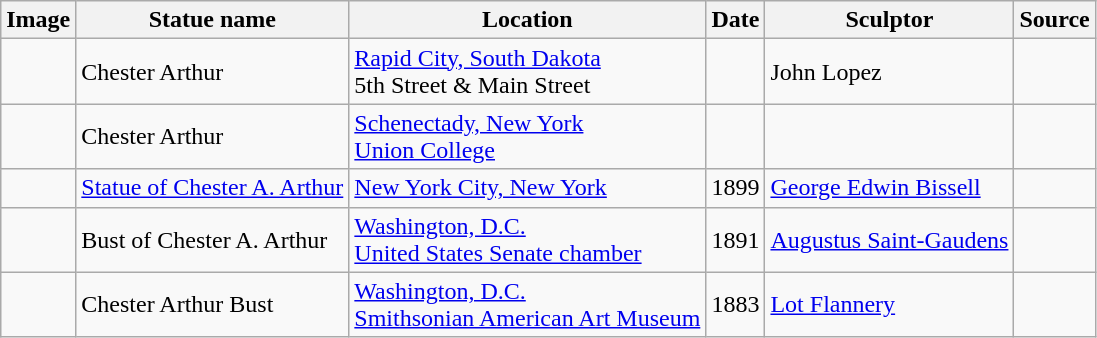<table class="wikitable sortable">
<tr>
<th scope="col" class="unsortable">Image</th>
<th scope="col">Statue name</th>
<th scope="col">Location</th>
<th scope="col">Date</th>
<th scope="col">Sculptor</th>
<th scope="col" class="unsortable">Source</th>
</tr>
<tr>
<td></td>
<td>Chester Arthur</td>
<td><a href='#'>Rapid City, South Dakota</a><br>5th Street & Main Street</td>
<td></td>
<td>John Lopez</td>
<td></td>
</tr>
<tr>
<td></td>
<td>Chester Arthur</td>
<td><a href='#'>Schenectady, New York</a><br><a href='#'>Union College</a></td>
<td></td>
<td></td>
<td></td>
</tr>
<tr>
<td></td>
<td><a href='#'>Statue of Chester A. Arthur</a></td>
<td><a href='#'>New York City, New York</a></td>
<td>1899</td>
<td><a href='#'>George Edwin Bissell</a></td>
<td></td>
</tr>
<tr>
<td></td>
<td>Bust of Chester A. Arthur</td>
<td><a href='#'>Washington, D.C.</a><br><a href='#'>United States Senate chamber</a></td>
<td>1891</td>
<td><a href='#'>Augustus Saint-Gaudens</a></td>
<td></td>
</tr>
<tr>
<td></td>
<td>Chester Arthur Bust</td>
<td><a href='#'>Washington, D.C.</a><br><a href='#'>Smithsonian American Art Museum</a></td>
<td>1883</td>
<td><a href='#'>Lot Flannery</a></td>
<td></td>
</tr>
</table>
